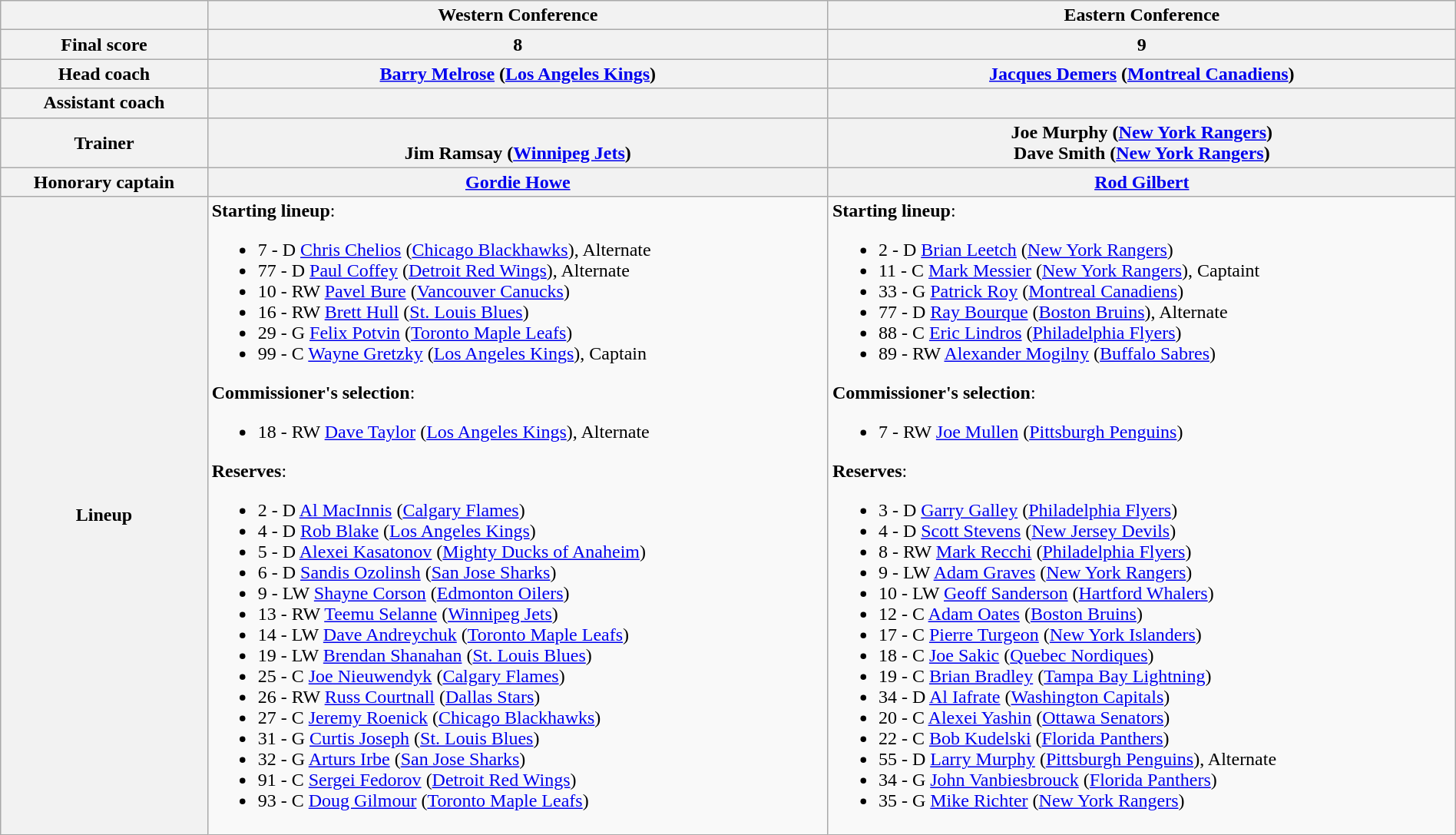<table class="wikitable" style="width:100%">
<tr>
<th></th>
<th>Western Conference</th>
<th>Eastern Conference</th>
</tr>
<tr>
<th>Final score</th>
<th>8</th>
<th>9</th>
</tr>
<tr>
<th>Head coach</th>
<th><a href='#'>Barry Melrose</a> (<a href='#'>Los Angeles Kings</a>)</th>
<th><a href='#'>Jacques Demers</a> (<a href='#'>Montreal Canadiens</a>)</th>
</tr>
<tr>
<th>Assistant coach</th>
<th></th>
<th></th>
</tr>
<tr>
<th>Trainer</th>
<th><br>Jim Ramsay (<a href='#'>Winnipeg Jets</a>)</th>
<th>Joe Murphy (<a href='#'>New York Rangers</a>)<br>Dave Smith (<a href='#'>New York Rangers</a>)</th>
</tr>
<tr>
<th>Honorary captain</th>
<th><a href='#'>Gordie Howe</a></th>
<th><a href='#'>Rod Gilbert</a></th>
</tr>
<tr>
<th>Lineup</th>
<td><strong>Starting lineup</strong>:<br><ul><li>  7 - D <a href='#'>Chris Chelios</a> (<a href='#'>Chicago Blackhawks</a>), Alternate</li><li>  77 - D <a href='#'>Paul Coffey</a> (<a href='#'>Detroit Red Wings</a>), Alternate</li><li>  10 - RW <a href='#'>Pavel Bure</a> (<a href='#'>Vancouver Canucks</a>)</li><li>  16 - RW <a href='#'>Brett Hull</a> (<a href='#'>St. Louis Blues</a>)</li><li>  29 - G <a href='#'>Felix Potvin</a> (<a href='#'>Toronto Maple Leafs</a>)</li><li>  99 - C <a href='#'>Wayne Gretzky</a> (<a href='#'>Los Angeles Kings</a>), Captain</li></ul><strong>Commissioner's selection</strong>:<ul><li> 18 - RW <a href='#'>Dave Taylor</a> (<a href='#'>Los Angeles Kings</a>), Alternate</li></ul><strong>Reserves</strong>:<ul><li> 2 - D <a href='#'>Al MacInnis</a> (<a href='#'>Calgary Flames</a>)</li><li> 4 - D <a href='#'>Rob Blake</a> (<a href='#'>Los Angeles Kings</a>)</li><li> 5 - D <a href='#'>Alexei Kasatonov</a> (<a href='#'>Mighty Ducks of Anaheim</a>)</li><li> 6 - D <a href='#'>Sandis Ozolinsh</a> (<a href='#'>San Jose Sharks</a>)</li><li> 9 - LW <a href='#'>Shayne Corson</a> (<a href='#'>Edmonton Oilers</a>)</li><li> 13 - RW <a href='#'>Teemu Selanne</a> (<a href='#'>Winnipeg Jets</a>)</li><li> 14 - LW <a href='#'>Dave Andreychuk</a> (<a href='#'>Toronto Maple Leafs</a>)</li><li> 19 - LW <a href='#'>Brendan Shanahan</a> (<a href='#'>St. Louis Blues</a>)</li><li> 25 - C <a href='#'>Joe Nieuwendyk</a> (<a href='#'>Calgary Flames</a>)</li><li> 26 - RW <a href='#'>Russ Courtnall</a> (<a href='#'>Dallas Stars</a>)</li><li> 27 - C <a href='#'>Jeremy Roenick</a> (<a href='#'>Chicago Blackhawks</a>)</li><li> 31 - G <a href='#'>Curtis Joseph</a> (<a href='#'>St. Louis Blues</a>)</li><li> 32 - G <a href='#'>Arturs Irbe</a> (<a href='#'>San Jose Sharks</a>)</li><li> 91 - C <a href='#'>Sergei Fedorov</a> (<a href='#'>Detroit Red Wings</a>)</li><li> 93 - C <a href='#'>Doug Gilmour</a> (<a href='#'>Toronto Maple Leafs</a>)</li></ul></td>
<td><strong>Starting lineup</strong>:<br><ul><li> 2 - D <a href='#'>Brian Leetch</a> (<a href='#'>New York Rangers</a>)</li><li> 11 - C <a href='#'>Mark Messier</a> (<a href='#'>New York Rangers</a>), Captaint</li><li> 33 - G <a href='#'>Patrick Roy</a> (<a href='#'>Montreal Canadiens</a>)</li><li> 77 - D <a href='#'>Ray Bourque</a> (<a href='#'>Boston Bruins</a>), Alternate</li><li> 88 - C <a href='#'>Eric Lindros</a> (<a href='#'>Philadelphia Flyers</a>)</li><li> 89 - RW <a href='#'>Alexander Mogilny</a> (<a href='#'>Buffalo Sabres</a>)</li></ul><strong>Commissioner's selection</strong>:<ul><li> 7 - RW <a href='#'>Joe Mullen</a> (<a href='#'>Pittsburgh Penguins</a>)</li></ul><strong>Reserves</strong>:<ul><li> 3 - D <a href='#'>Garry Galley</a> (<a href='#'>Philadelphia Flyers</a>)</li><li> 4 - D <a href='#'>Scott Stevens</a> (<a href='#'>New Jersey Devils</a>)</li><li> 8 - RW <a href='#'>Mark Recchi</a> (<a href='#'>Philadelphia Flyers</a>)</li><li> 9 - LW <a href='#'>Adam Graves</a> (<a href='#'>New York Rangers</a>)</li><li> 10 - LW <a href='#'>Geoff Sanderson</a> (<a href='#'>Hartford Whalers</a>)</li><li> 12 - C <a href='#'>Adam Oates</a> (<a href='#'>Boston Bruins</a>)</li><li> 17 - C <a href='#'>Pierre Turgeon</a> (<a href='#'>New York Islanders</a>)</li><li> 18 - C <a href='#'>Joe Sakic</a> (<a href='#'>Quebec Nordiques</a>)</li><li> 19 - C <a href='#'>Brian Bradley</a> (<a href='#'>Tampa Bay Lightning</a>)</li><li> 34 - D <a href='#'>Al Iafrate</a> (<a href='#'>Washington Capitals</a>)</li><li> 20 - C <a href='#'>Alexei Yashin</a> (<a href='#'>Ottawa Senators</a>)</li><li> 22 - C <a href='#'>Bob Kudelski</a> (<a href='#'>Florida Panthers</a>)</li><li> 55 - D <a href='#'>Larry Murphy</a> (<a href='#'>Pittsburgh Penguins</a>), Alternate</li><li> 34 - G <a href='#'>John Vanbiesbrouck</a> (<a href='#'>Florida Panthers</a>)</li><li> 35 - G <a href='#'>Mike Richter</a> (<a href='#'>New York Rangers</a>)</li></ul></td>
</tr>
</table>
